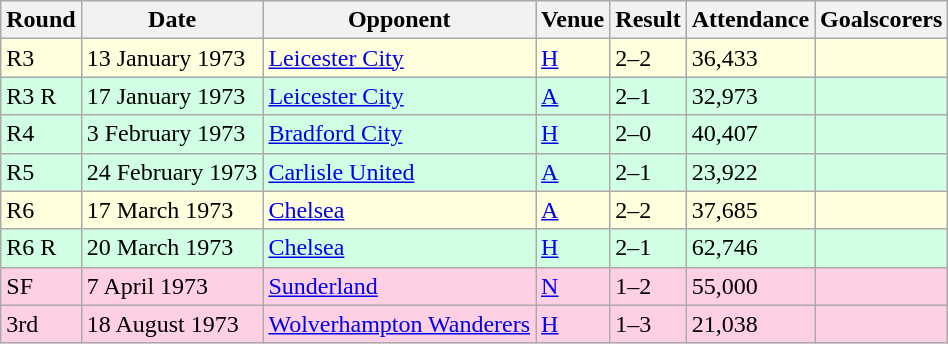<table class="wikitable">
<tr>
<th>Round</th>
<th>Date</th>
<th>Opponent</th>
<th>Venue</th>
<th>Result</th>
<th>Attendance</th>
<th>Goalscorers</th>
</tr>
<tr style="background-color: #ffffdd;">
<td>R3</td>
<td>13 January 1973</td>
<td><a href='#'>Leicester City</a></td>
<td><a href='#'>H</a></td>
<td>2–2</td>
<td>36,433</td>
<td></td>
</tr>
<tr style="background-color: #d0ffe3;">
<td>R3 R</td>
<td>17 January 1973</td>
<td><a href='#'>Leicester City</a></td>
<td><a href='#'>A</a></td>
<td>2–1</td>
<td>32,973</td>
<td></td>
</tr>
<tr style="background-color: #d0ffe3;">
<td>R4</td>
<td>3 February 1973</td>
<td><a href='#'>Bradford City</a></td>
<td><a href='#'>H</a></td>
<td>2–0</td>
<td>40,407</td>
<td></td>
</tr>
<tr style="background-color: #d0ffe3;">
<td>R5</td>
<td>24 February 1973</td>
<td><a href='#'>Carlisle United</a></td>
<td><a href='#'>A</a></td>
<td>2–1</td>
<td>23,922</td>
<td></td>
</tr>
<tr style="background-color: #ffffdd;">
<td>R6</td>
<td>17 March 1973</td>
<td><a href='#'>Chelsea</a></td>
<td><a href='#'>A</a></td>
<td>2–2</td>
<td>37,685</td>
<td></td>
</tr>
<tr style="background-color: #d0ffe3;">
<td>R6 R</td>
<td>20 March 1973</td>
<td><a href='#'>Chelsea</a></td>
<td><a href='#'>H</a></td>
<td>2–1</td>
<td>62,746</td>
<td></td>
</tr>
<tr style="background-color: #ffd0e3;">
<td>SF</td>
<td>7 April 1973</td>
<td><a href='#'>Sunderland</a></td>
<td><a href='#'>N</a></td>
<td>1–2</td>
<td>55,000</td>
<td></td>
</tr>
<tr style="background-color: #ffd0e3;">
<td>3rd</td>
<td>18 August 1973</td>
<td><a href='#'>Wolverhampton Wanderers</a></td>
<td><a href='#'>H</a></td>
<td>1–3</td>
<td>21,038</td>
<td></td>
</tr>
</table>
